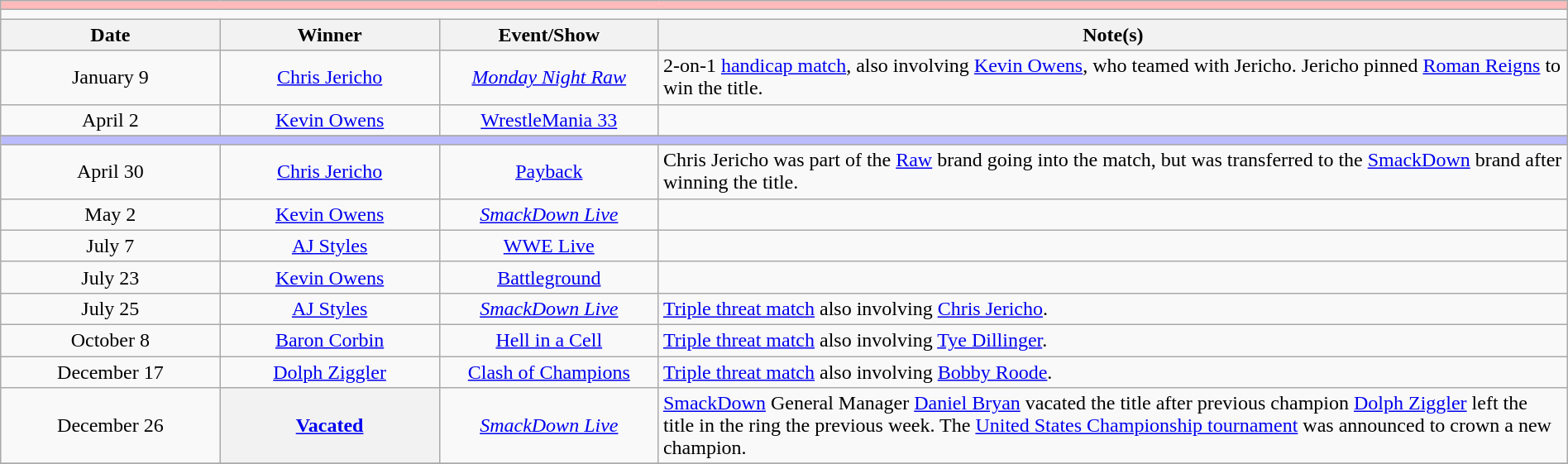<table class="wikitable" style="text-align:center; width:100%;">
<tr style="background:#FBB;">
<td colspan="5"></td>
</tr>
<tr>
<td colspan="5"><strong></strong></td>
</tr>
<tr>
<th width=14%>Date</th>
<th width=14%>Winner</th>
<th width=14%>Event/Show</th>
<th width=58%>Note(s)</th>
</tr>
<tr>
<td>January 9</td>
<td><a href='#'>Chris Jericho</a></td>
<td><em><a href='#'>Monday Night Raw</a></em></td>
<td align=left>2-on-1 <a href='#'>handicap match</a>, also involving <a href='#'>Kevin Owens</a>, who teamed with Jericho. Jericho pinned <a href='#'>Roman Reigns</a> to win the title.</td>
</tr>
<tr>
<td>April 2</td>
<td><a href='#'>Kevin Owens</a></td>
<td><a href='#'>WrestleMania 33</a></td>
<td align=left></td>
</tr>
<tr>
</tr>
<tr style="background:#BBF;">
<td colspan="5"></td>
</tr>
<tr>
<td>April 30</td>
<td><a href='#'>Chris Jericho</a></td>
<td><a href='#'>Payback</a></td>
<td align=left>Chris Jericho was part of the <a href='#'>Raw</a> brand going into the match, but was transferred to the <a href='#'>SmackDown</a> brand after winning the title.</td>
</tr>
<tr>
<td>May 2</td>
<td><a href='#'>Kevin Owens</a></td>
<td><em><a href='#'>SmackDown Live</a></em></td>
<td align=left></td>
</tr>
<tr>
<td>July 7</td>
<td><a href='#'>AJ Styles</a></td>
<td><a href='#'>WWE Live</a></td>
<td align=left></td>
</tr>
<tr>
<td>July 23</td>
<td><a href='#'>Kevin Owens</a></td>
<td><a href='#'>Battleground</a></td>
<td align=left></td>
</tr>
<tr>
<td>July 25</td>
<td><a href='#'>AJ Styles</a></td>
<td><em><a href='#'>SmackDown Live</a></em></td>
<td align=left><a href='#'>Triple threat match</a> also involving <a href='#'>Chris Jericho</a>.</td>
</tr>
<tr>
<td>October 8</td>
<td><a href='#'>Baron Corbin</a></td>
<td><a href='#'>Hell in a Cell</a></td>
<td align=left><a href='#'>Triple threat match</a> also involving <a href='#'>Tye Dillinger</a>.</td>
</tr>
<tr>
<td>December 17</td>
<td><a href='#'>Dolph Ziggler</a></td>
<td><a href='#'>Clash of Champions</a></td>
<td align=left><a href='#'>Triple threat match</a> also involving <a href='#'>Bobby Roode</a>.</td>
</tr>
<tr>
<td>December 26</td>
<th><a href='#'>Vacated</a></th>
<td><em><a href='#'>SmackDown Live</a></em></td>
<td align=left><a href='#'>SmackDown</a> General Manager <a href='#'>Daniel Bryan</a> vacated the title after previous champion <a href='#'>Dolph Ziggler</a> left the title in the ring the previous week. The <a href='#'>United States Championship tournament</a> was announced to crown a new champion.</td>
</tr>
<tr>
</tr>
</table>
